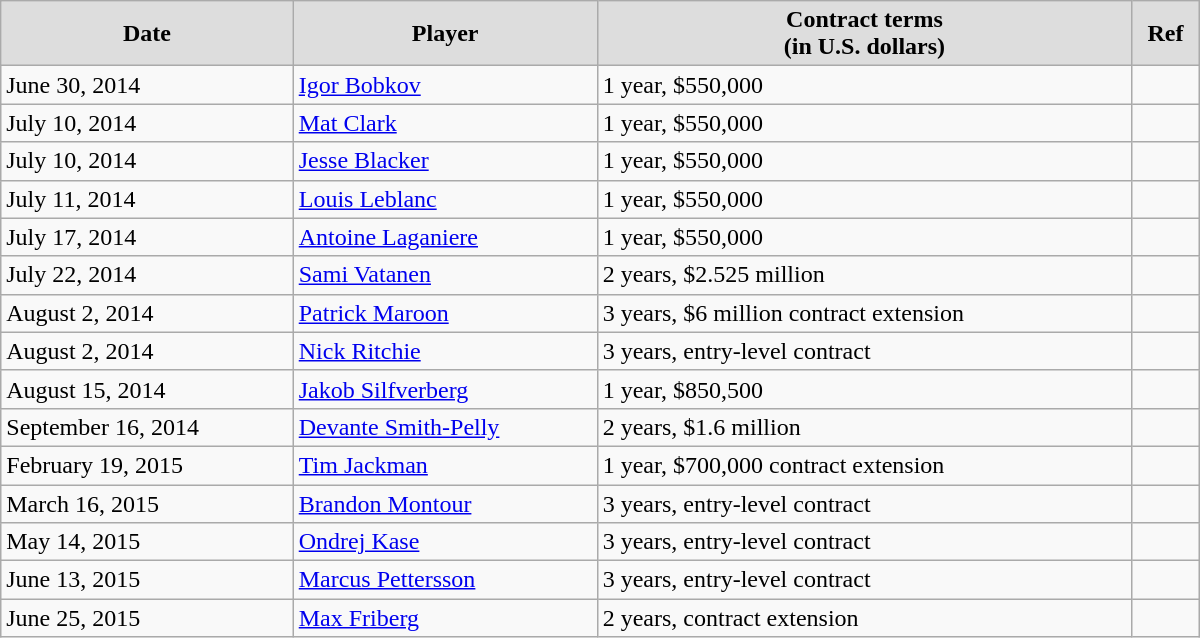<table class="wikitable" style="border-collapse: collapse; width: 50em; padding: 3;">
<tr align="center" bgcolor="#dddddd">
<td><strong>Date</strong></td>
<td><strong>Player</strong></td>
<td><strong>Contract terms</strong><br><strong>(in U.S. dollars)</strong></td>
<td><strong>Ref</strong></td>
</tr>
<tr>
<td>June 30, 2014</td>
<td><a href='#'>Igor Bobkov</a></td>
<td>1 year, $550,000</td>
<td></td>
</tr>
<tr>
<td>July 10, 2014</td>
<td><a href='#'>Mat Clark</a></td>
<td>1 year, $550,000</td>
<td></td>
</tr>
<tr>
<td>July 10, 2014</td>
<td><a href='#'>Jesse Blacker</a></td>
<td>1 year, $550,000</td>
<td></td>
</tr>
<tr>
<td>July 11, 2014</td>
<td><a href='#'>Louis Leblanc</a></td>
<td>1 year, $550,000</td>
<td></td>
</tr>
<tr>
<td>July 17, 2014</td>
<td><a href='#'>Antoine Laganiere</a></td>
<td>1 year, $550,000</td>
<td></td>
</tr>
<tr>
<td>July 22, 2014</td>
<td><a href='#'>Sami Vatanen</a></td>
<td>2 years, $2.525 million</td>
<td></td>
</tr>
<tr>
<td>August 2, 2014</td>
<td><a href='#'>Patrick Maroon</a></td>
<td>3 years, $6 million contract extension</td>
<td></td>
</tr>
<tr>
<td>August 2, 2014</td>
<td><a href='#'>Nick Ritchie</a></td>
<td>3 years, entry-level contract</td>
<td></td>
</tr>
<tr>
<td>August 15, 2014</td>
<td><a href='#'>Jakob Silfverberg</a></td>
<td>1 year, $850,500</td>
<td></td>
</tr>
<tr>
<td>September 16, 2014</td>
<td><a href='#'>Devante Smith-Pelly</a></td>
<td>2 years, $1.6 million</td>
<td></td>
</tr>
<tr>
<td>February 19, 2015</td>
<td><a href='#'>Tim Jackman</a></td>
<td>1 year, $700,000 contract extension</td>
<td></td>
</tr>
<tr>
<td>March 16, 2015</td>
<td><a href='#'>Brandon Montour</a></td>
<td>3 years, entry-level contract</td>
<td></td>
</tr>
<tr>
<td>May 14, 2015</td>
<td><a href='#'>Ondrej Kase</a></td>
<td>3 years, entry-level contract</td>
<td></td>
</tr>
<tr>
<td>June 13, 2015</td>
<td><a href='#'>Marcus Pettersson</a></td>
<td>3 years, entry-level contract</td>
<td></td>
</tr>
<tr>
<td>June 25, 2015</td>
<td><a href='#'>Max Friberg</a></td>
<td>2 years, contract extension</td>
<td></td>
</tr>
</table>
